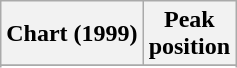<table class="wikitable sortable plainrowheaders" style="text-align:center">
<tr>
<th scope="col">Chart (1999)</th>
<th scope="col">Peak<br> position</th>
</tr>
<tr>
</tr>
<tr>
</tr>
<tr>
</tr>
<tr>
</tr>
<tr>
</tr>
<tr>
</tr>
<tr>
</tr>
<tr>
</tr>
<tr>
</tr>
<tr>
</tr>
<tr>
</tr>
</table>
